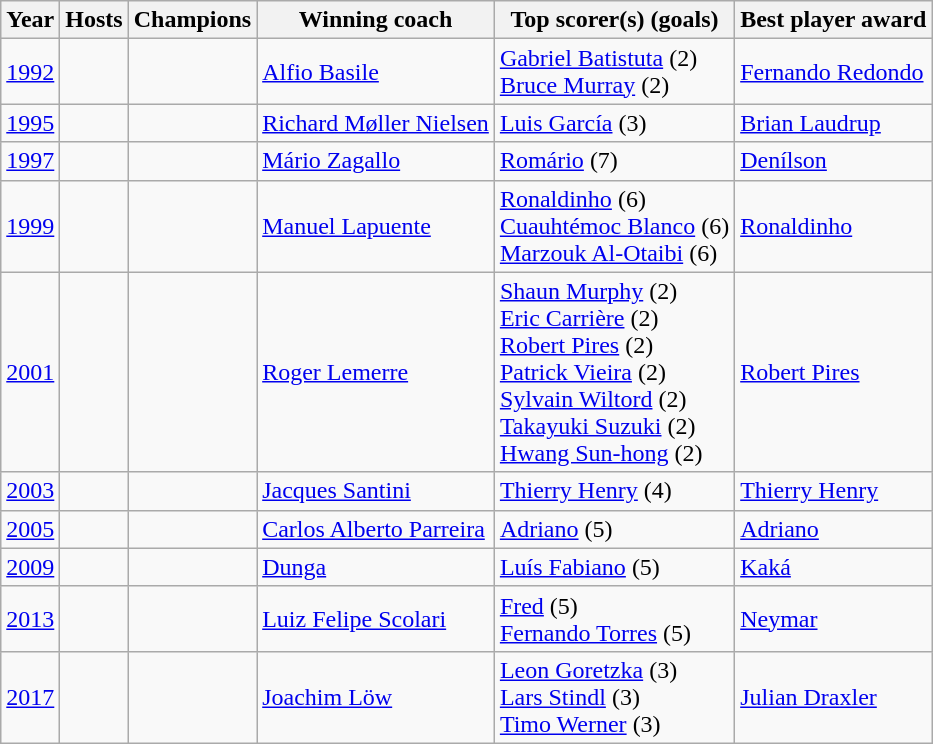<table class=wikitable>
<tr>
<th>Year</th>
<th>Hosts</th>
<th>Champions</th>
<th>Winning coach</th>
<th>Top scorer(s) (goals)</th>
<th>Best player award</th>
</tr>
<tr>
<td><a href='#'>1992</a></td>
<td></td>
<td></td>
<td> <a href='#'>Alfio Basile</a></td>
<td> <a href='#'>Gabriel Batistuta</a> (2) <br>  <a href='#'>Bruce Murray</a> (2)</td>
<td> <a href='#'>Fernando Redondo</a></td>
</tr>
<tr>
<td><a href='#'>1995</a></td>
<td></td>
<td></td>
<td> <a href='#'>Richard Møller Nielsen</a></td>
<td> <a href='#'>Luis García</a> (3)</td>
<td> <a href='#'>Brian Laudrup</a></td>
</tr>
<tr>
<td><a href='#'>1997</a></td>
<td></td>
<td></td>
<td> <a href='#'>Mário Zagallo</a></td>
<td> <a href='#'>Romário</a> (7)</td>
<td> <a href='#'>Denílson</a></td>
</tr>
<tr>
<td><a href='#'>1999</a></td>
<td></td>
<td></td>
<td> <a href='#'>Manuel Lapuente</a></td>
<td> <a href='#'>Ronaldinho</a> (6) <br>  <a href='#'>Cuauhtémoc Blanco</a> (6) <br>  <a href='#'>Marzouk Al-Otaibi</a> (6)</td>
<td> <a href='#'>Ronaldinho</a></td>
</tr>
<tr>
<td><a href='#'>2001</a></td>
<td> <br> </td>
<td></td>
<td> <a href='#'>Roger Lemerre</a></td>
<td> <a href='#'>Shaun Murphy</a> (2) <br>  <a href='#'>Eric Carrière</a> (2) <br>  <a href='#'>Robert Pires</a> (2) <br>  <a href='#'>Patrick Vieira</a> (2) <br>  <a href='#'>Sylvain Wiltord</a> (2) <br>  <a href='#'>Takayuki Suzuki</a> (2) <br>  <a href='#'>Hwang Sun-hong</a> (2)</td>
<td> <a href='#'>Robert Pires</a></td>
</tr>
<tr>
<td><a href='#'>2003</a></td>
<td></td>
<td></td>
<td> <a href='#'>Jacques Santini</a></td>
<td> <a href='#'>Thierry Henry</a> (4)</td>
<td> <a href='#'>Thierry Henry</a></td>
</tr>
<tr>
<td><a href='#'>2005</a></td>
<td></td>
<td></td>
<td> <a href='#'>Carlos Alberto Parreira</a></td>
<td> <a href='#'>Adriano</a> (5)</td>
<td> <a href='#'>Adriano</a></td>
</tr>
<tr>
<td><a href='#'>2009</a></td>
<td></td>
<td></td>
<td> <a href='#'>Dunga</a></td>
<td> <a href='#'>Luís Fabiano</a> (5)</td>
<td> <a href='#'>Kaká</a></td>
</tr>
<tr>
<td><a href='#'>2013</a></td>
<td></td>
<td></td>
<td> <a href='#'>Luiz Felipe Scolari</a></td>
<td> <a href='#'>Fred</a> (5) <br>  <a href='#'>Fernando Torres</a> (5)</td>
<td> <a href='#'>Neymar</a></td>
</tr>
<tr>
<td><a href='#'>2017</a></td>
<td></td>
<td></td>
<td> <a href='#'>Joachim Löw</a></td>
<td> <a href='#'>Leon Goretzka</a> (3) <br>  <a href='#'>Lars Stindl</a> (3) <br>  <a href='#'>Timo Werner</a> (3)</td>
<td> <a href='#'>Julian Draxler</a></td>
</tr>
</table>
